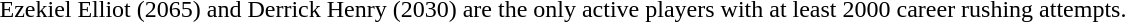<table>
<tr>
<td></td>
<td></td>
<td>Ezekiel Elliot (2065) and Derrick Henry (2030) are the only active players with at least 2000 career rushing attempts.</td>
<td></td>
<td></td>
</tr>
</table>
